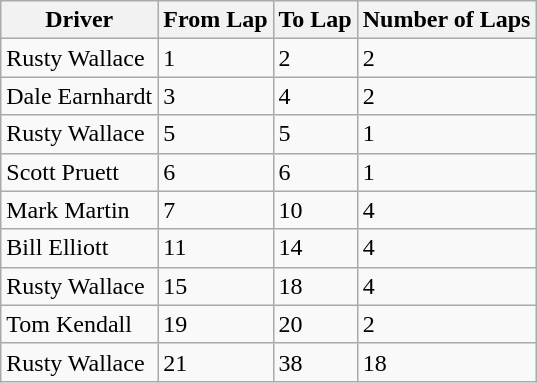<table class="wikitable">
<tr>
<th>Driver</th>
<th>From Lap</th>
<th>To Lap</th>
<th>Number of Laps</th>
</tr>
<tr>
<td>Rusty Wallace</td>
<td>1</td>
<td>2</td>
<td>2</td>
</tr>
<tr>
<td>Dale Earnhardt</td>
<td>3</td>
<td>4</td>
<td>2</td>
</tr>
<tr>
<td>Rusty Wallace</td>
<td>5</td>
<td>5</td>
<td>1</td>
</tr>
<tr>
<td>Scott Pruett</td>
<td>6</td>
<td>6</td>
<td>1</td>
</tr>
<tr>
<td>Mark Martin</td>
<td>7</td>
<td>10</td>
<td>4</td>
</tr>
<tr>
<td>Bill Elliott</td>
<td>11</td>
<td>14</td>
<td>4</td>
</tr>
<tr>
<td>Rusty Wallace</td>
<td>15</td>
<td>18</td>
<td>4</td>
</tr>
<tr>
<td>Tom Kendall</td>
<td>19</td>
<td>20</td>
<td>2</td>
</tr>
<tr>
<td>Rusty Wallace</td>
<td>21</td>
<td>38</td>
<td>18</td>
</tr>
</table>
